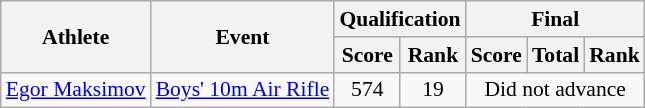<table class="wikitable" style="font-size:90%">
<tr>
<th rowspan="2">Athlete</th>
<th rowspan="2">Event</th>
<th colspan="2">Qualification</th>
<th colspan="3">Final</th>
</tr>
<tr>
<th>Score</th>
<th>Rank</th>
<th>Score</th>
<th>Total</th>
<th>Rank</th>
</tr>
<tr>
<td><a href='#'>Egor Maksimov</a></td>
<td><a href='#'>Boys' 10m Air Rifle</a></td>
<td align=center>574</td>
<td align=center>19</td>
<td colspan=3 align=center>Did not advance</td>
</tr>
</table>
